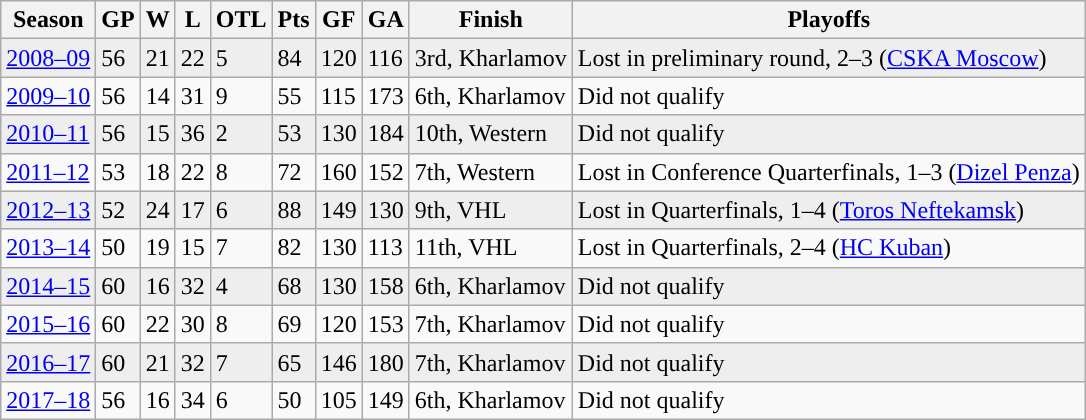<table class="wikitable">
<tr>
<th>Season</th>
<th>GP</th>
<th>W</th>
<th>L</th>
<th>OTL</th>
<th>Pts</th>
<th>GF</th>
<th>GA</th>
<th>Finish</th>
<th>Playoffs</th>
</tr>
<tr style="background:#eee;">
<td><a href='#'>2008–09</a></td>
<td>56</td>
<td>21</td>
<td>22</td>
<td>5</td>
<td>84</td>
<td>120</td>
<td>116</td>
<td>3rd, Kharlamov</td>
<td>Lost in preliminary round, 2–3 (<a href='#'>CSKA Moscow</a>)</td>
</tr>
<tr>
<td><a href='#'>2009–10</a></td>
<td>56</td>
<td>14</td>
<td>31</td>
<td>9</td>
<td>55</td>
<td>115</td>
<td>173</td>
<td>6th, Kharlamov</td>
<td>Did not qualify</td>
</tr>
<tr style="background:#eee;">
<td><a href='#'>2010–11</a></td>
<td>56</td>
<td>15</td>
<td>36</td>
<td>2</td>
<td>53</td>
<td>130</td>
<td>184</td>
<td>10th, Western</td>
<td>Did not qualify</td>
</tr>
<tr>
<td><a href='#'>2011–12</a></td>
<td>53</td>
<td>18</td>
<td>22</td>
<td>8</td>
<td>72</td>
<td>160</td>
<td>152</td>
<td>7th, Western</td>
<td>Lost in Conference Quarterfinals, 1–3 (<a href='#'>Dizel Penza</a>)</td>
</tr>
<tr style="background:#eee;">
<td><a href='#'>2012–13</a></td>
<td>52</td>
<td>24</td>
<td>17</td>
<td>6</td>
<td>88</td>
<td>149</td>
<td>130</td>
<td>9th, VHL</td>
<td>Lost in Quarterfinals, 1–4 (<a href='#'>Toros Neftekamsk</a>)</td>
</tr>
<tr>
<td><a href='#'>2013–14</a></td>
<td>50</td>
<td>19</td>
<td>15</td>
<td>7</td>
<td>82</td>
<td>130</td>
<td>113</td>
<td>11th, VHL</td>
<td>Lost in Quarterfinals, 2–4 (<a href='#'>HC Kuban</a>)</td>
</tr>
<tr style="background:#eee;">
<td><a href='#'>2014–15</a></td>
<td>60</td>
<td>16</td>
<td>32</td>
<td>4</td>
<td>68</td>
<td>130</td>
<td>158</td>
<td>6th, Kharlamov</td>
<td>Did not qualify</td>
</tr>
<tr>
<td><a href='#'>2015–16</a></td>
<td>60</td>
<td>22</td>
<td>30</td>
<td>8</td>
<td>69</td>
<td>120</td>
<td>153</td>
<td>7th, Kharlamov</td>
<td>Did not qualify</td>
</tr>
<tr style="background:#eee;">
<td><a href='#'>2016–17</a></td>
<td>60</td>
<td>21</td>
<td>32</td>
<td>7</td>
<td>65</td>
<td>146</td>
<td>180</td>
<td>7th, Kharlamov</td>
<td>Did not qualify</td>
</tr>
<tr>
<td><a href='#'>2017–18</a></td>
<td>56</td>
<td>16</td>
<td>34</td>
<td>6</td>
<td>50</td>
<td>105</td>
<td>149</td>
<td>6th, Kharlamov</td>
<td>Did not qualify</td>
</tr>
</table>
